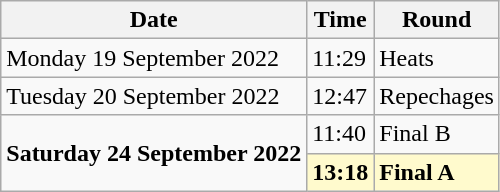<table class="wikitable">
<tr>
<th>Date</th>
<th>Time</th>
<th>Round</th>
</tr>
<tr>
<td>Monday 19 September 2022</td>
<td>11:29</td>
<td>Heats</td>
</tr>
<tr>
<td>Tuesday 20 September 2022</td>
<td>12:47</td>
<td>Repechages</td>
</tr>
<tr>
<td rowspan=2><strong>Saturday 24 September 2022</strong></td>
<td>11:40</td>
<td>Final B</td>
</tr>
<tr>
<td style=background:lemonchiffon><strong>13:18</strong></td>
<td style=background:lemonchiffon><strong>Final A</strong></td>
</tr>
</table>
